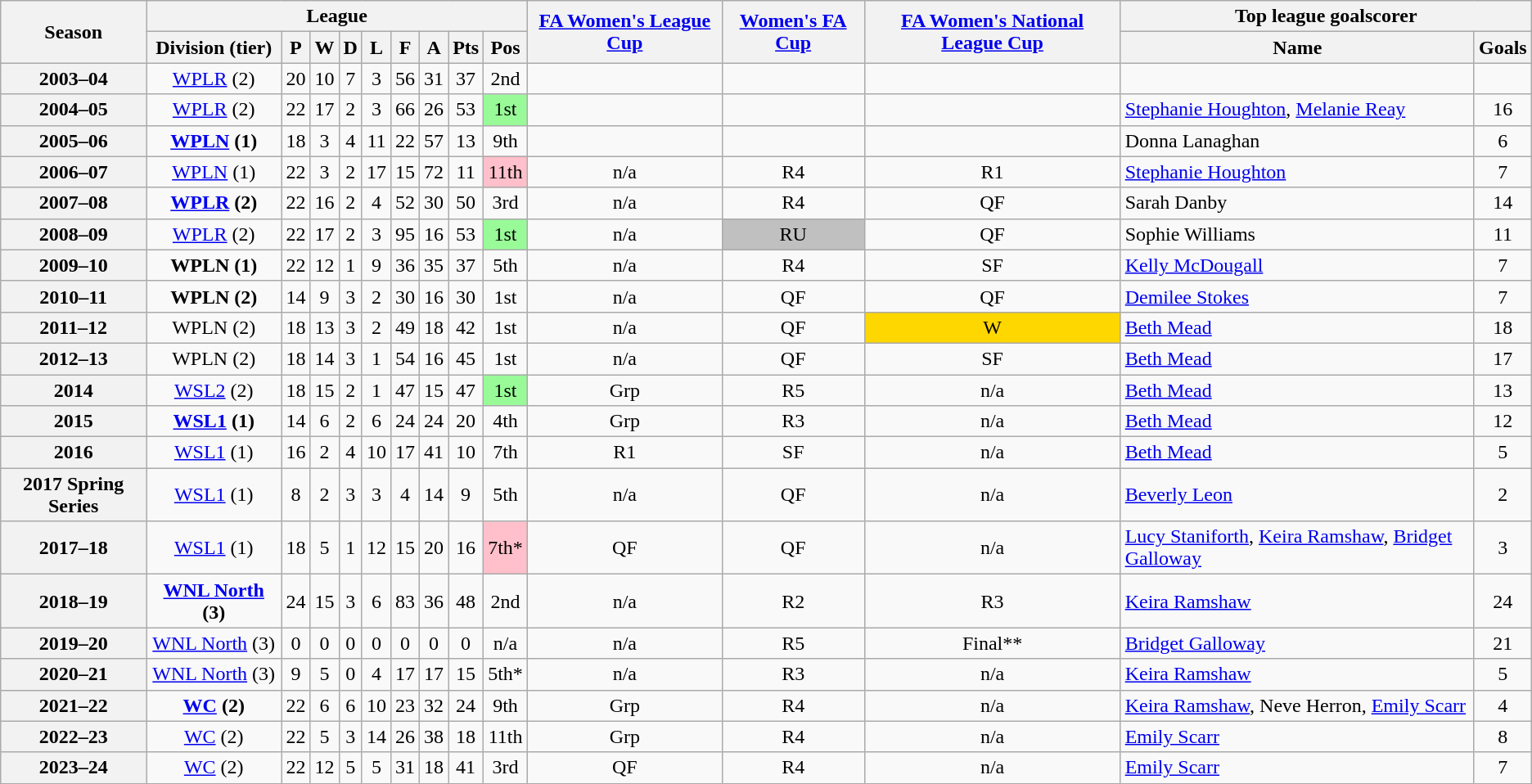<table class="wikitable" style="text-align: center">
<tr>
<th rowspan=2>Season</th>
<th colspan=9>League</th>
<th rowspan=2><a href='#'>FA Women's League Cup</a></th>
<th rowspan=2><a href='#'>Women's FA Cup</a></th>
<th rowspan=2><a href='#'>FA Women's National League Cup</a></th>
<th colspan=2>Top league goalscorer</th>
</tr>
<tr>
<th>Division (tier)</th>
<th>P</th>
<th>W</th>
<th>D</th>
<th>L</th>
<th>F</th>
<th>A</th>
<th>Pts</th>
<th>Pos</th>
<th>Name</th>
<th>Goals</th>
</tr>
<tr>
<th>2003–04</th>
<td><a href='#'>WPLR</a> (2)</td>
<td>20</td>
<td>10</td>
<td>7</td>
<td>3</td>
<td>56</td>
<td>31</td>
<td>37</td>
<td>2nd</td>
<td></td>
<td></td>
<td></td>
<td></td>
<td></td>
</tr>
<tr>
<th>2004–05</th>
<td><a href='#'>WPLR</a> (2)</td>
<td>22</td>
<td>17</td>
<td>2</td>
<td>3</td>
<td>66</td>
<td>26</td>
<td>53</td>
<td bgcolor=PaleGreen>1st</td>
<td></td>
<td></td>
<td></td>
<td align=left><a href='#'>Stephanie Houghton</a>, <a href='#'>Melanie Reay</a></td>
<td>16</td>
</tr>
<tr>
<th>2005–06</th>
<td><strong><a href='#'>WPLN</a> (1)</strong></td>
<td>18</td>
<td>3</td>
<td>4</td>
<td>11</td>
<td>22</td>
<td>57</td>
<td>13</td>
<td>9th</td>
<td></td>
<td></td>
<td></td>
<td align=left>Donna Lanaghan</td>
<td>6</td>
</tr>
<tr>
<th>2006–07</th>
<td><a href='#'>WPLN</a> (1)</td>
<td>22</td>
<td>3</td>
<td>2</td>
<td>17</td>
<td>15</td>
<td>72</td>
<td>11</td>
<td bgcolor=Pink>11th</td>
<td>n/a</td>
<td>R4</td>
<td>R1</td>
<td align=left><a href='#'>Stephanie Houghton</a></td>
<td>7</td>
</tr>
<tr>
<th>2007–08</th>
<td><strong><a href='#'>WPLR</a> (2)</strong></td>
<td>22</td>
<td>16</td>
<td>2</td>
<td>4</td>
<td>52</td>
<td>30</td>
<td>50</td>
<td>3rd</td>
<td>n/a</td>
<td>R4</td>
<td>QF</td>
<td align=left>Sarah Danby</td>
<td>14</td>
</tr>
<tr>
<th>2008–09</th>
<td><a href='#'>WPLR</a> (2)</td>
<td>22</td>
<td>17</td>
<td>2</td>
<td>3</td>
<td>95</td>
<td>16</td>
<td>53</td>
<td bgcolor=PaleGreen>1st</td>
<td>n/a</td>
<td bgcolor=silver>RU</td>
<td>QF</td>
<td align=left>Sophie Williams</td>
<td>11</td>
</tr>
<tr>
<th>2009–10</th>
<td><strong>WPLN (1)</strong></td>
<td>22</td>
<td>12</td>
<td>1</td>
<td>9</td>
<td>36</td>
<td>35</td>
<td>37</td>
<td>5th</td>
<td>n/a</td>
<td>R4</td>
<td>SF</td>
<td align=left><a href='#'>Kelly McDougall</a></td>
<td>7</td>
</tr>
<tr>
<th>2010–11</th>
<td><strong>WPLN (2)</strong></td>
<td>14</td>
<td>9</td>
<td>3</td>
<td>2</td>
<td>30</td>
<td>16</td>
<td>30</td>
<td>1st</td>
<td>n/a</td>
<td>QF</td>
<td>QF</td>
<td align=left><a href='#'>Demilee Stokes</a></td>
<td>7</td>
</tr>
<tr>
<th>2011–12</th>
<td>WPLN (2)</td>
<td>18</td>
<td>13</td>
<td>3</td>
<td>2</td>
<td>49</td>
<td>18</td>
<td>42</td>
<td>1st</td>
<td>n/a</td>
<td>QF</td>
<td bgcolor=gold>W</td>
<td align=left><a href='#'>Beth Mead</a></td>
<td>18</td>
</tr>
<tr>
<th>2012–13</th>
<td>WPLN (2)</td>
<td>18</td>
<td>14</td>
<td>3</td>
<td>1</td>
<td>54</td>
<td>16</td>
<td>45</td>
<td>1st</td>
<td>n/a</td>
<td>QF</td>
<td>SF</td>
<td align=left><a href='#'>Beth Mead</a></td>
<td>17</td>
</tr>
<tr>
<th>2014</th>
<td><a href='#'>WSL2</a> (2)</td>
<td>18</td>
<td>15</td>
<td>2</td>
<td>1</td>
<td>47</td>
<td>15</td>
<td>47</td>
<td bgcolor=PaleGreen>1st</td>
<td>Grp</td>
<td>R5</td>
<td>n/a</td>
<td align=left><a href='#'>Beth Mead</a></td>
<td>13</td>
</tr>
<tr>
<th>2015</th>
<td><strong><a href='#'>WSL1</a> (1)</strong></td>
<td>14</td>
<td>6</td>
<td>2</td>
<td>6</td>
<td>24</td>
<td>24</td>
<td>20</td>
<td>4th</td>
<td>Grp</td>
<td>R3</td>
<td>n/a</td>
<td align=left><a href='#'>Beth Mead</a></td>
<td>12</td>
</tr>
<tr>
<th>2016</th>
<td><a href='#'>WSL1</a> (1)</td>
<td>16</td>
<td>2</td>
<td>4</td>
<td>10</td>
<td>17</td>
<td>41</td>
<td>10</td>
<td>7th</td>
<td>R1</td>
<td>SF</td>
<td>n/a</td>
<td align=left><a href='#'>Beth Mead</a></td>
<td>5</td>
</tr>
<tr>
<th>2017 Spring Series</th>
<td><a href='#'>WSL1</a> (1)</td>
<td>8</td>
<td>2</td>
<td>3</td>
<td>3</td>
<td>4</td>
<td>14</td>
<td>9</td>
<td>5th</td>
<td>n/a</td>
<td>QF</td>
<td>n/a</td>
<td align=left><a href='#'>Beverly Leon</a></td>
<td>2</td>
</tr>
<tr>
<th>2017–18</th>
<td><a href='#'>WSL1</a> (1)</td>
<td>18</td>
<td>5</td>
<td>1</td>
<td>12</td>
<td>15</td>
<td>20</td>
<td>16</td>
<td bgcolor=Pink>7th*</td>
<td>QF</td>
<td>QF</td>
<td>n/a</td>
<td align=left><a href='#'>Lucy Staniforth</a>, <a href='#'>Keira Ramshaw</a>, <a href='#'>Bridget Galloway</a></td>
<td>3</td>
</tr>
<tr>
<th>2018–19</th>
<td><strong><a href='#'>WNL North</a> (3)</strong></td>
<td>24</td>
<td>15</td>
<td>3</td>
<td>6</td>
<td>83</td>
<td>36</td>
<td>48</td>
<td>2nd</td>
<td>n/a</td>
<td>R2</td>
<td>R3</td>
<td align=left><a href='#'>Keira Ramshaw</a></td>
<td>24</td>
</tr>
<tr>
<th>2019–20</th>
<td><a href='#'>WNL North</a> (3)</td>
<td>0</td>
<td>0</td>
<td>0</td>
<td>0</td>
<td>0</td>
<td>0</td>
<td>0</td>
<td>n/a</td>
<td>n/a</td>
<td>R5</td>
<td>Final**</td>
<td align=left><a href='#'>Bridget Galloway</a></td>
<td>21</td>
</tr>
<tr>
<th>2020–21</th>
<td><a href='#'>WNL North</a> (3)</td>
<td>9</td>
<td>5</td>
<td>0</td>
<td>4</td>
<td>17</td>
<td>17</td>
<td>15</td>
<td>5th*</td>
<td>n/a</td>
<td>R3</td>
<td>n/a</td>
<td align=left><a href='#'>Keira Ramshaw</a></td>
<td>5</td>
</tr>
<tr>
<th>2021–22</th>
<td><strong><a href='#'>WC</a> (2)</strong></td>
<td>22</td>
<td>6</td>
<td>6</td>
<td>10</td>
<td>23</td>
<td>32</td>
<td>24</td>
<td>9th</td>
<td>Grp</td>
<td>R4</td>
<td>n/a</td>
<td align=left><a href='#'>Keira Ramshaw</a>, Neve Herron, <a href='#'>Emily Scarr</a></td>
<td>4</td>
</tr>
<tr>
<th>2022–23</th>
<td><a href='#'>WC</a> (2)</td>
<td>22</td>
<td>5</td>
<td>3</td>
<td>14</td>
<td>26</td>
<td>38</td>
<td>18</td>
<td>11th</td>
<td>Grp</td>
<td>R4</td>
<td>n/a</td>
<td align=left><a href='#'>Emily Scarr</a></td>
<td>8</td>
</tr>
<tr>
<th>2023–24</th>
<td><a href='#'>WC</a> (2)</td>
<td>22</td>
<td>12</td>
<td>5</td>
<td>5</td>
<td>31</td>
<td>18</td>
<td>41</td>
<td>3rd</td>
<td>QF</td>
<td>R4</td>
<td>n/a</td>
<td align=left><a href='#'>Emily Scarr</a></td>
<td>7</td>
</tr>
</table>
